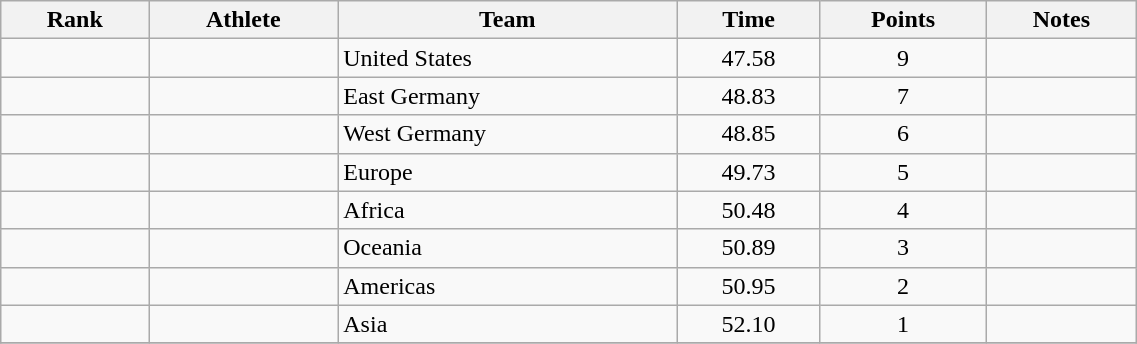<table class="wikitable sortable" style="text-align:center" width="60%">
<tr>
<th>Rank</th>
<th>Athlete</th>
<th>Team</th>
<th>Time</th>
<th>Points</th>
<th>Notes</th>
</tr>
<tr>
<td></td>
<td align="left"></td>
<td align=left>United States</td>
<td>47.58</td>
<td>9</td>
<td></td>
</tr>
<tr>
<td></td>
<td align="left"></td>
<td align=left>East Germany</td>
<td>48.83</td>
<td>7</td>
<td></td>
</tr>
<tr>
<td></td>
<td align="left"></td>
<td align=left>West Germany</td>
<td>48.85</td>
<td>6</td>
<td></td>
</tr>
<tr>
<td></td>
<td align="left"></td>
<td align=left>Europe</td>
<td>49.73</td>
<td>5</td>
<td></td>
</tr>
<tr>
<td></td>
<td align="left"></td>
<td align=left>Africa</td>
<td>50.48</td>
<td>4</td>
<td></td>
</tr>
<tr>
<td></td>
<td align="left"></td>
<td align=left>Oceania</td>
<td>50.89</td>
<td>3</td>
<td></td>
</tr>
<tr>
<td></td>
<td align="left"></td>
<td align=left>Americas</td>
<td>50.95</td>
<td>2</td>
<td></td>
</tr>
<tr>
<td></td>
<td align="left"></td>
<td align=left>Asia</td>
<td>52.10</td>
<td>1</td>
<td></td>
</tr>
<tr>
</tr>
</table>
